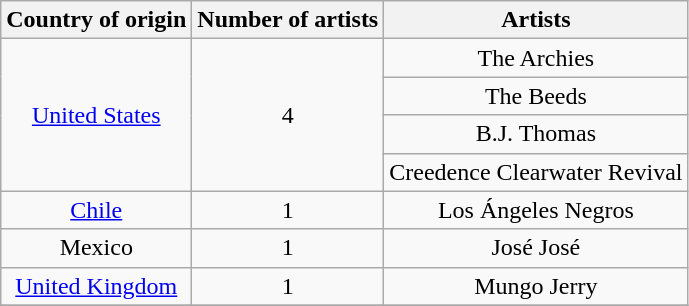<table class="wikitable">
<tr>
<th>Country of origin</th>
<th>Number of artists</th>
<th>Artists</th>
</tr>
<tr>
<td align="center" rowspan="4"><a href='#'>United States</a></td>
<td align="center" rowspan="4">4</td>
<td align="center">The Archies</td>
</tr>
<tr>
<td align="center">The Beeds</td>
</tr>
<tr>
<td align="center">B.J. Thomas</td>
</tr>
<tr>
<td align="center">Creedence Clearwater Revival</td>
</tr>
<tr>
<td align="center" rowspan="1"><a href='#'>Chile</a></td>
<td align="center" rowspan="1">1</td>
<td align="center">Los Ángeles Negros</td>
</tr>
<tr>
<td align="center" rowspan="1">Mexico</td>
<td align="center" rowspan="1">1</td>
<td align="center">José José</td>
</tr>
<tr>
<td align="center" rowspan="1"><a href='#'>United Kingdom</a></td>
<td align="center" rowspan="1">1</td>
<td align="center">Mungo Jerry</td>
</tr>
<tr>
</tr>
</table>
